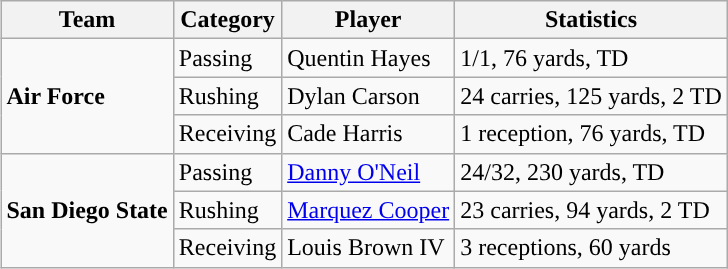<table class="wikitable" style="float: right;">
<tr>
<th>Team</th>
<th>Category</th>
<th>Player</th>
<th>Statistics</th>
</tr>
<tr>
<td rowspan=3><strong>Air Force</strong></td>
<td>Passing</td>
<td>Quentin Hayes</td>
<td>1/1, 76 yards, TD</td>
</tr>
<tr>
<td>Rushing</td>
<td>Dylan Carson</td>
<td>24 carries, 125 yards, 2 TD</td>
</tr>
<tr>
<td>Receiving</td>
<td>Cade Harris</td>
<td>1 reception, 76 yards, TD</td>
</tr>
<tr>
<td rowspan=3><strong>San Diego State</strong></td>
<td>Passing</td>
<td><a href='#'>Danny O'Neil</a></td>
<td>24/32, 230 yards, TD</td>
</tr>
<tr>
<td>Rushing</td>
<td><a href='#'>Marquez Cooper</a></td>
<td>23 carries, 94 yards, 2 TD</td>
</tr>
<tr>
<td>Receiving</td>
<td>Louis Brown IV</td>
<td>3 receptions, 60 yards</td>
</tr>
</table>
